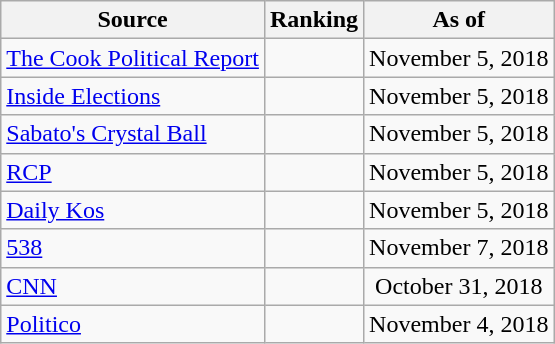<table class="wikitable" style="text-align:center">
<tr>
<th>Source</th>
<th>Ranking</th>
<th>As of</th>
</tr>
<tr>
<td align=left><a href='#'>The Cook Political Report</a></td>
<td></td>
<td>November 5, 2018</td>
</tr>
<tr>
<td align=left><a href='#'>Inside Elections</a></td>
<td></td>
<td>November 5, 2018</td>
</tr>
<tr>
<td align=left><a href='#'>Sabato's Crystal Ball</a></td>
<td></td>
<td>November 5, 2018</td>
</tr>
<tr>
<td align="left"><a href='#'>RCP</a></td>
<td></td>
<td>November 5, 2018</td>
</tr>
<tr>
<td align="left"><a href='#'>Daily Kos</a></td>
<td></td>
<td>November 5, 2018</td>
</tr>
<tr>
<td align="left"><a href='#'>538</a></td>
<td></td>
<td>November 7, 2018</td>
</tr>
<tr>
<td align="left"><a href='#'>CNN</a></td>
<td></td>
<td>October 31, 2018</td>
</tr>
<tr>
<td align="left"><a href='#'>Politico</a></td>
<td></td>
<td>November 4, 2018</td>
</tr>
</table>
